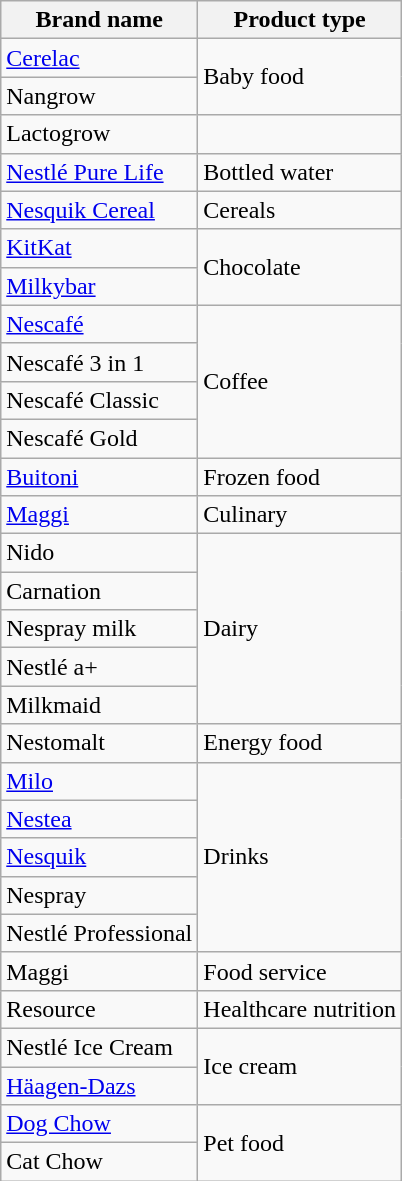<table class="wikitable">
<tr>
<th>Brand name</th>
<th>Product type</th>
</tr>
<tr>
<td><a href='#'>Cerelac</a></td>
<td rowspan="2">Baby food</td>
</tr>
<tr>
<td>Nangrow</td>
</tr>
<tr>
<td>Lactogrow</td>
<td></td>
</tr>
<tr>
<td><a href='#'>Nestlé Pure Life</a></td>
<td>Bottled water</td>
</tr>
<tr>
<td><a href='#'>Nesquik Cereal</a></td>
<td>Cereals</td>
</tr>
<tr>
<td><a href='#'>KitKat</a></td>
<td rowspan="2">Chocolate</td>
</tr>
<tr>
<td><a href='#'>Milkybar</a></td>
</tr>
<tr>
<td><a href='#'>Nescafé</a></td>
<td rowspan="4">Coffee</td>
</tr>
<tr>
<td>Nescafé 3 in 1</td>
</tr>
<tr>
<td>Nescafé Classic</td>
</tr>
<tr>
<td>Nescafé Gold</td>
</tr>
<tr>
<td><a href='#'>Buitoni</a></td>
<td>Frozen food</td>
</tr>
<tr>
<td><a href='#'>Maggi</a></td>
<td>Culinary</td>
</tr>
<tr>
<td>Nido</td>
<td rowspan="5">Dairy</td>
</tr>
<tr>
<td>Carnation</td>
</tr>
<tr>
<td>Nespray milk</td>
</tr>
<tr>
<td>Nestlé a+</td>
</tr>
<tr>
<td>Milkmaid</td>
</tr>
<tr>
<td>Nestomalt</td>
<td>Energy food</td>
</tr>
<tr>
<td><a href='#'>Milo</a></td>
<td rowspan="5">Drinks</td>
</tr>
<tr>
<td><a href='#'>Nestea</a></td>
</tr>
<tr>
<td><a href='#'>Nesquik</a></td>
</tr>
<tr>
<td>Nespray</td>
</tr>
<tr>
<td>Nestlé Professional</td>
</tr>
<tr>
<td>Maggi</td>
<td>Food service</td>
</tr>
<tr>
<td>Resource</td>
<td>Healthcare nutrition</td>
</tr>
<tr>
<td>Nestlé Ice Cream</td>
<td rowspan="2">Ice cream</td>
</tr>
<tr>
<td><a href='#'>Häagen-Dazs</a></td>
</tr>
<tr>
<td><a href='#'>Dog Chow</a></td>
<td rowspan="2">Pet food</td>
</tr>
<tr>
<td>Cat Chow</td>
</tr>
</table>
